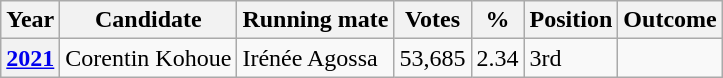<table class="wikitable">
<tr>
<th>Year</th>
<th>Candidate</th>
<th>Running mate</th>
<th>Votes</th>
<th>%</th>
<th>Position</th>
<th>Outcome</th>
</tr>
<tr>
<th><a href='#'>2021</a></th>
<td>Corentin Kohoue</td>
<td>Irénée Agossa</td>
<td>53,685</td>
<td>2.34</td>
<td>3rd</td>
<td> </td>
</tr>
</table>
